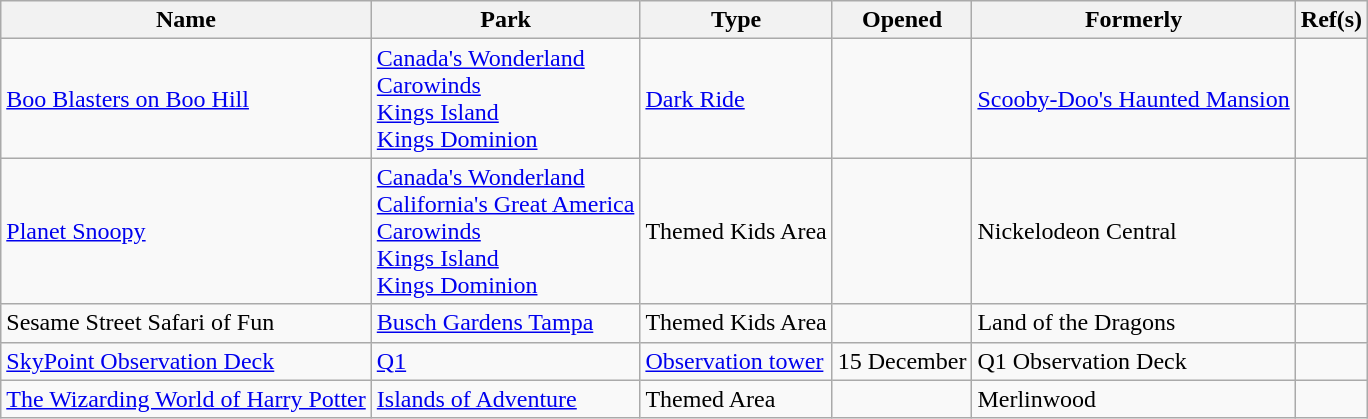<table class="wikitable sortable">
<tr>
<th>Name</th>
<th>Park</th>
<th>Type</th>
<th>Opened</th>
<th>Formerly</th>
<th>Ref(s)</th>
</tr>
<tr>
<td><a href='#'>Boo Blasters on Boo Hill</a></td>
<td><a href='#'>Canada's Wonderland</a><br><a href='#'>Carowinds</a><br><a href='#'>Kings Island</a><br><a href='#'>Kings Dominion</a></td>
<td><a href='#'>Dark Ride</a></td>
<td></td>
<td><a href='#'>Scooby-Doo's Haunted Mansion</a></td>
<td></td>
</tr>
<tr>
<td><a href='#'>Planet Snoopy</a></td>
<td><a href='#'>Canada's Wonderland</a><br><a href='#'>California's Great America</a><br><a href='#'>Carowinds</a><br><a href='#'>Kings Island</a><br><a href='#'>Kings Dominion</a></td>
<td>Themed Kids Area</td>
<td></td>
<td>Nickelodeon Central</td>
<td><br></td>
</tr>
<tr>
<td>Sesame Street Safari of Fun</td>
<td><a href='#'>Busch Gardens Tampa</a></td>
<td>Themed Kids Area</td>
<td></td>
<td>Land of the Dragons</td>
<td></td>
</tr>
<tr>
<td><a href='#'>SkyPoint Observation Deck</a></td>
<td><a href='#'>Q1</a></td>
<td><a href='#'>Observation tower</a></td>
<td>15 December</td>
<td>Q1 Observation Deck</td>
<td></td>
</tr>
<tr>
<td><a href='#'>The Wizarding World of Harry Potter</a></td>
<td><a href='#'>Islands of Adventure</a></td>
<td>Themed Area</td>
<td></td>
<td>Merlinwood</td>
<td></td>
</tr>
</table>
